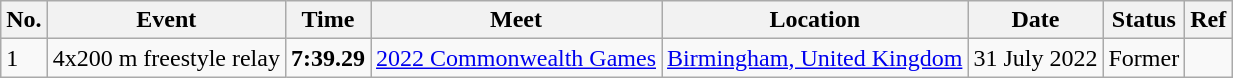<table class="wikitable sortable">
<tr>
<th>No.</th>
<th>Event</th>
<th>Time</th>
<th>Meet</th>
<th>Location</th>
<th>Date</th>
<th>Status</th>
<th>Ref</th>
</tr>
<tr>
<td>1</td>
<td>4x200 m freestyle relay</td>
<td align="center"><strong>7:39.29</strong></td>
<td><a href='#'>2022 Commonwealth Games</a></td>
<td><a href='#'>Birmingham, United Kingdom</a></td>
<td align="center">31 July 2022</td>
<td align="center">Former</td>
<td align="center"></td>
</tr>
</table>
